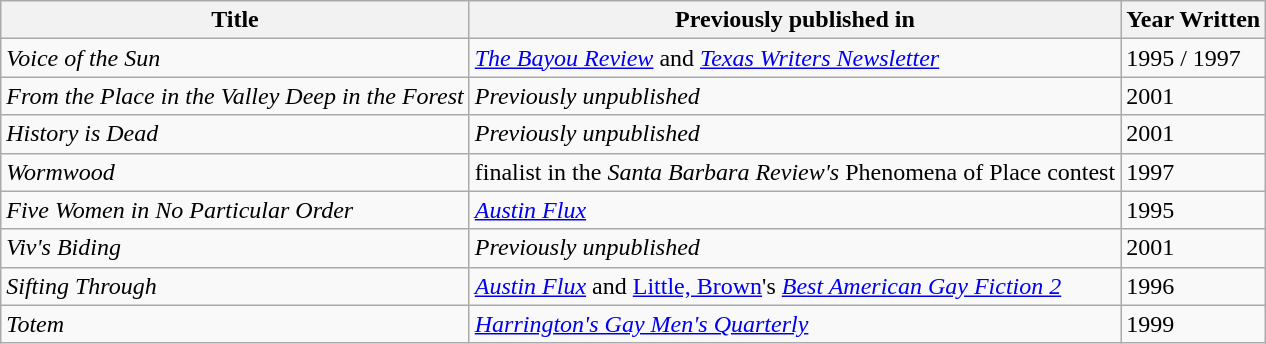<table class="wikitable">
<tr>
<th><strong>Title</strong></th>
<th><strong>Previously published in</strong></th>
<th><strong>Year Written</strong></th>
</tr>
<tr>
<td><em>Voice of the Sun</em></td>
<td><em><a href='#'>The Bayou Review</a></em> and <em><a href='#'>Texas Writers Newsletter</a></em></td>
<td>1995 / 1997</td>
</tr>
<tr>
<td><em>From the Place in the Valley Deep in the Forest</em></td>
<td><em>Previously unpublished</em></td>
<td>2001</td>
</tr>
<tr>
<td><em>History is Dead</em></td>
<td><em>Previously unpublished</em></td>
<td>2001</td>
</tr>
<tr>
<td><em>Wormwood</em></td>
<td>finalist in the <em>Santa Barbara Review's</em> Phenomena of Place contest</td>
<td>1997</td>
</tr>
<tr>
<td><em>Five Women in No Particular Order</em></td>
<td><em><a href='#'>Austin Flux</a></em></td>
<td>1995</td>
</tr>
<tr>
<td><em>Viv's Biding</em></td>
<td><em>Previously unpublished</em></td>
<td>2001</td>
</tr>
<tr>
<td><em>Sifting Through</em></td>
<td><em><a href='#'>Austin Flux</a></em> and <a href='#'>Little, Brown</a>'s <em><a href='#'>Best American Gay Fiction 2</a></em></td>
<td>1996</td>
</tr>
<tr>
<td><em>Totem</em></td>
<td><em><a href='#'>Harrington's Gay Men's Quarterly</a></em></td>
<td>1999</td>
</tr>
</table>
